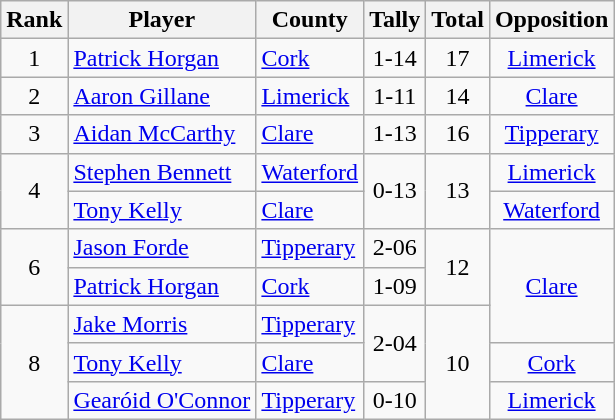<table class="sortable wikitable">
<tr>
<th>Rank</th>
<th>Player</th>
<th>County</th>
<th>Tally</th>
<th>Total</th>
<th>Opposition</th>
</tr>
<tr>
<td rowspan="1" align="center">1</td>
<td><a href='#'>Patrick Horgan</a></td>
<td><a href='#'>Cork</a></td>
<td align="center">1-14</td>
<td align="center">17</td>
<td align="center"><a href='#'>Limerick</a></td>
</tr>
<tr>
<td align="center">2</td>
<td><a href='#'>Aaron Gillane</a></td>
<td><a href='#'>Limerick</a></td>
<td align="center">1-11</td>
<td align="center">14</td>
<td align="center"><a href='#'>Clare</a></td>
</tr>
<tr>
<td rowspan="1" align="center">3</td>
<td><a href='#'>Aidan McCarthy</a></td>
<td><a href='#'>Clare</a></td>
<td align="center">1-13</td>
<td align="center">16</td>
<td align="center"><a href='#'>Tipperary</a></td>
</tr>
<tr>
<td rowspan="2" align="center">4</td>
<td><a href='#'>Stephen Bennett</a></td>
<td><a href='#'>Waterford</a></td>
<td rowspan="2" align="center">0-13</td>
<td rowspan="2" align="center">13</td>
<td align="center"><a href='#'>Limerick</a></td>
</tr>
<tr>
<td><a href='#'>Tony Kelly</a></td>
<td><a href='#'>Clare</a></td>
<td align="center"><a href='#'>Waterford</a></td>
</tr>
<tr>
<td rowspan="2" align="center">6</td>
<td><a href='#'>Jason Forde</a></td>
<td><a href='#'>Tipperary</a></td>
<td align="center">2-06</td>
<td rowspan="2" align="center">12</td>
<td rowspan="3" align="center"><a href='#'>Clare</a></td>
</tr>
<tr>
<td><a href='#'>Patrick Horgan</a></td>
<td><a href='#'>Cork</a></td>
<td align="center">1-09</td>
</tr>
<tr>
<td rowspan="3" align="center">8</td>
<td><a href='#'>Jake Morris</a></td>
<td><a href='#'>Tipperary</a></td>
<td rowspan="2" align="center">2-04</td>
<td rowspan="3" align="center">10</td>
</tr>
<tr>
<td><a href='#'>Tony Kelly</a></td>
<td><a href='#'>Clare</a></td>
<td align="center"><a href='#'>Cork</a></td>
</tr>
<tr>
<td><a href='#'>Gearóid O'Connor</a></td>
<td><a href='#'>Tipperary</a></td>
<td align="center">0-10</td>
<td align="center"><a href='#'>Limerick</a></td>
</tr>
</table>
